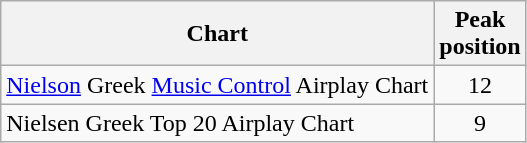<table class="wikitable sortable">
<tr>
<th align="center">Chart</th>
<th align="center">Peak<br>position</th>
</tr>
<tr>
<td align="left"><a href='#'>Nielson</a> Greek <a href='#'>Music Control</a> Airplay Chart</td>
<td align="center">12</td>
</tr>
<tr>
<td align="left">Nielsen Greek Top 20 Airplay Chart</td>
<td align="center">9</td>
</tr>
</table>
